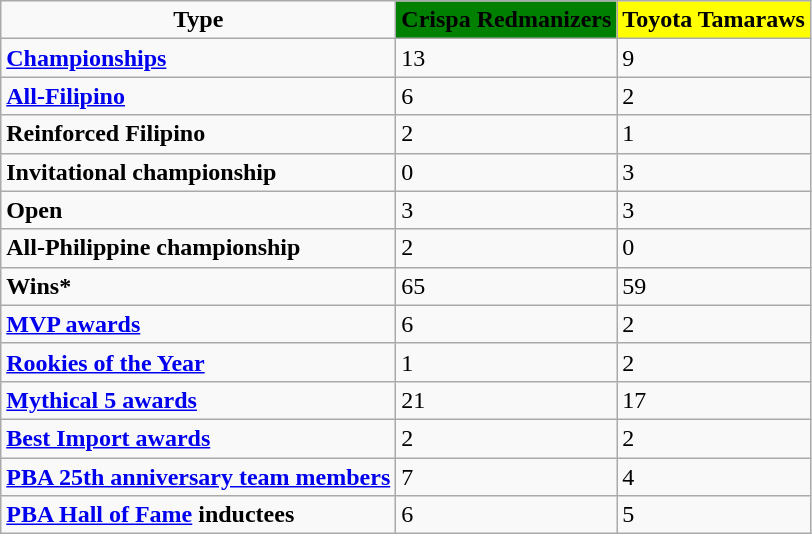<table class=wikitable sortable>
<tr align=center>
<td><strong>Type</strong></td>
<td bgcolor=green><span><strong>Crispa Redmanizers</strong></span></td>
<td bgcolor=yellow><span><strong>Toyota Tamaraws</strong></span></td>
</tr>
<tr>
<td><strong><a href='#'>Championships</a></strong></td>
<td>13</td>
<td>9</td>
</tr>
<tr>
<td><strong><a href='#'>All-Filipino</a></strong></td>
<td>6</td>
<td>2</td>
</tr>
<tr>
<td><strong>Reinforced Filipino</strong></td>
<td>2</td>
<td>1</td>
</tr>
<tr>
<td><strong>Invitational championship</strong></td>
<td>0</td>
<td>3</td>
</tr>
<tr>
<td><strong>Open</strong></td>
<td>3</td>
<td>3</td>
</tr>
<tr>
<td><strong>All-Philippine championship</strong></td>
<td>2</td>
<td>0</td>
</tr>
<tr>
<td><strong>Wins*</strong></td>
<td>65</td>
<td>59</td>
</tr>
<tr>
<td><strong><a href='#'>MVP awards</a></strong></td>
<td>6</td>
<td>2</td>
</tr>
<tr>
<td><strong><a href='#'>Rookies of the Year</a></strong></td>
<td>1</td>
<td>2</td>
</tr>
<tr>
<td><strong><a href='#'>Mythical 5 awards</a></strong></td>
<td>21</td>
<td>17</td>
</tr>
<tr>
<td><strong><a href='#'>Best Import awards</a></strong></td>
<td>2</td>
<td>2</td>
</tr>
<tr>
<td><strong><a href='#'>PBA 25th anniversary team members</a></strong></td>
<td>7</td>
<td>4</td>
</tr>
<tr>
<td><strong><a href='#'>PBA Hall of Fame</a> inductees</strong></td>
<td>6</td>
<td>5</td>
</tr>
</table>
